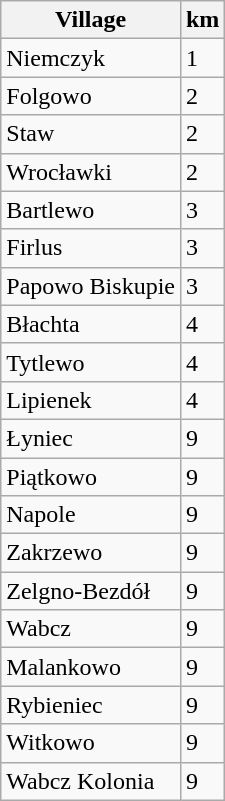<table class="wikitable">
<tr>
<th>Village</th>
<th>km</th>
</tr>
<tr>
<td>Niemczyk</td>
<td>1</td>
</tr>
<tr>
<td>Folgowo</td>
<td>2</td>
</tr>
<tr>
<td>Staw</td>
<td>2</td>
</tr>
<tr>
<td>Wrocławki</td>
<td>2</td>
</tr>
<tr>
<td>Bartlewo</td>
<td>3</td>
</tr>
<tr>
<td>Firlus</td>
<td>3</td>
</tr>
<tr>
<td>Papowo Biskupie</td>
<td>3</td>
</tr>
<tr>
<td>Błachta</td>
<td>4</td>
</tr>
<tr>
<td>Tytlewo</td>
<td>4</td>
</tr>
<tr>
<td>Lipienek</td>
<td>4</td>
</tr>
<tr>
<td>Łyniec</td>
<td>9</td>
</tr>
<tr>
<td>Piątkowo</td>
<td>9</td>
</tr>
<tr>
<td>Napole</td>
<td>9</td>
</tr>
<tr>
<td>Zakrzewo</td>
<td>9</td>
</tr>
<tr>
<td>Zelgno-Bezdół</td>
<td>9</td>
</tr>
<tr>
<td>Wabcz</td>
<td>9</td>
</tr>
<tr>
<td>Malankowo</td>
<td>9</td>
</tr>
<tr>
<td>Rybieniec</td>
<td>9</td>
</tr>
<tr>
<td>Witkowo</td>
<td>9</td>
</tr>
<tr>
<td>Wabcz Kolonia</td>
<td>9</td>
</tr>
</table>
